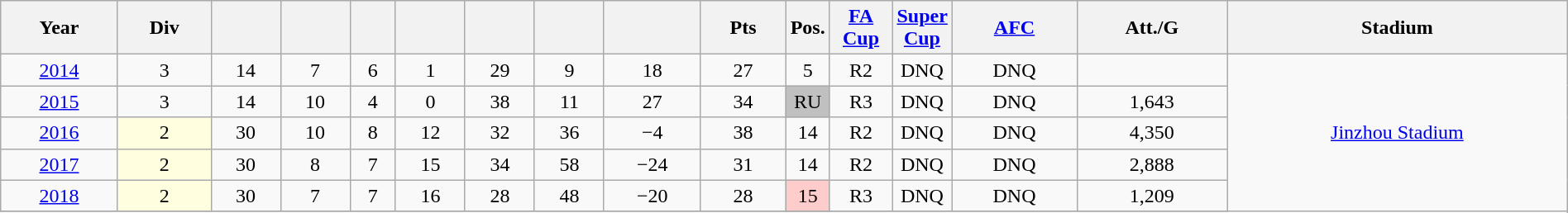<table class="wikitable sortable" width=100% style=text-align:Center>
<tr>
<th>Year</th>
<th>Div</th>
<th></th>
<th></th>
<th></th>
<th></th>
<th></th>
<th></th>
<th></th>
<th>Pts</th>
<th width=2%>Pos.</th>
<th width=4%><a href='#'>FA Cup</a></th>
<th width=2%><a href='#'>Super Cup</a></th>
<th><a href='#'>AFC</a></th>
<th>Att./G</th>
<th>Stadium</th>
</tr>
<tr>
<td><a href='#'>2014</a></td>
<td>3</td>
<td>14</td>
<td>7</td>
<td>6</td>
<td>1</td>
<td>29</td>
<td>9</td>
<td>18</td>
<td>27</td>
<td>5</td>
<td>R2</td>
<td>DNQ</td>
<td>DNQ</td>
<td></td>
<td align=center rowspan=6><a href='#'>Jinzhou Stadium</a></td>
</tr>
<tr>
<td><a href='#'>2015</a></td>
<td>3</td>
<td>14</td>
<td>10</td>
<td>4</td>
<td>0</td>
<td>38</td>
<td>11</td>
<td>27</td>
<td>34</td>
<td style="background:silver;">RU</td>
<td>R3</td>
<td>DNQ</td>
<td>DNQ</td>
<td>1,643</td>
</tr>
<tr>
<td><a href='#'>2016</a></td>
<td style="background:#ffffe0;">2</td>
<td>30</td>
<td>10</td>
<td>8</td>
<td>12</td>
<td>32</td>
<td>36</td>
<td>−4</td>
<td>38</td>
<td>14</td>
<td>R2</td>
<td>DNQ</td>
<td>DNQ</td>
<td>4,350</td>
</tr>
<tr>
<td><a href='#'>2017</a></td>
<td style="background:#ffffe0;">2</td>
<td>30</td>
<td>8</td>
<td>7</td>
<td>15</td>
<td>34</td>
<td>58</td>
<td>−24</td>
<td>31</td>
<td>14</td>
<td>R2</td>
<td>DNQ</td>
<td>DNQ</td>
<td>2,888</td>
</tr>
<tr>
<td><a href='#'>2018</a></td>
<td style="background:#ffffe0;">2</td>
<td>30</td>
<td>7</td>
<td>7</td>
<td>16</td>
<td>28</td>
<td>48</td>
<td>−20</td>
<td>28</td>
<td bgcolor=#ffcccc>15</td>
<td>R3</td>
<td>DNQ</td>
<td>DNQ</td>
<td>1,209</td>
</tr>
<tr>
</tr>
</table>
